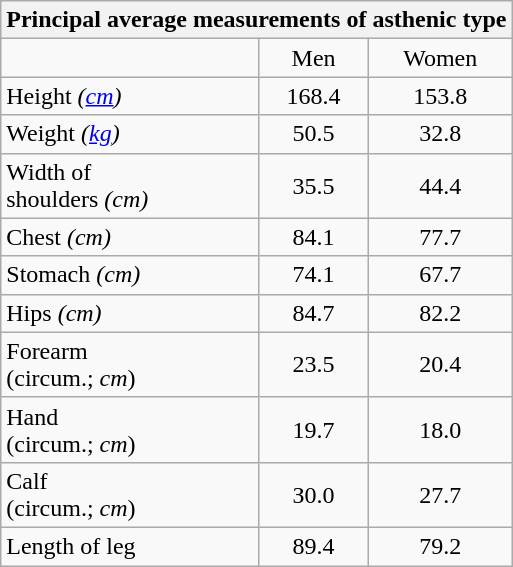<table class="wikitable">
<tr>
<th colspan="3" style="text-align: center; font-weight: bold;">Principal average measurements of asthenic type</th>
</tr>
<tr>
<td></td>
<td style="text-align: center;">Men</td>
<td style="text-align: center;">Women</td>
</tr>
<tr>
<td>Height <em>(<a href='#'>cm</a>)</em></td>
<td style="text-align: center;">168.4</td>
<td style="text-align: center;">153.8</td>
</tr>
<tr>
<td>Weight <em>(<a href='#'>kg</a>)</em></td>
<td style="text-align: center;">50.5</td>
<td style="text-align: center;">32.8</td>
</tr>
<tr>
<td>Width of<br>shoulders <em>(cm)</em></td>
<td style="text-align: center;">35.5</td>
<td style="text-align: center;">44.4</td>
</tr>
<tr>
<td>Chest  <em>(cm)</em></td>
<td style="text-align: center;">84.1</td>
<td style="text-align: center;">77.7</td>
</tr>
<tr>
<td>Stomach  <em>(cm)</em></td>
<td style="text-align: center;">74.1</td>
<td style="text-align: center;">67.7</td>
</tr>
<tr>
<td>Hips <em>(cm)</em></td>
<td style="text-align: center;">84.7</td>
<td style="text-align: center;">82.2</td>
</tr>
<tr>
<td>Forearm<br>(circum.; <em>cm</em>)</td>
<td style="text-align: center;">23.5</td>
<td style="text-align: center;">20.4</td>
</tr>
<tr>
<td>Hand<br>(circum.; <em>cm</em>)</td>
<td style="text-align: center;">19.7</td>
<td style="text-align: center;">18.0</td>
</tr>
<tr>
<td>Calf<br>(circum.; <em>cm</em>)</td>
<td style="text-align: center;">З0.0</td>
<td style="text-align: center;">27.7</td>
</tr>
<tr>
<td>Length of leg</td>
<td style="text-align: center;">89.4</td>
<td style="text-align: center;">79.2</td>
</tr>
</table>
